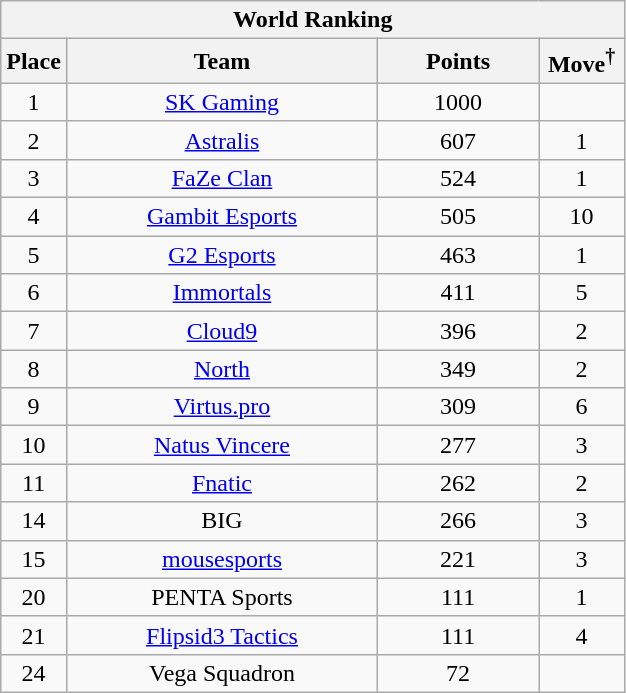<table class="wikitable" style="text-align: center;">
<tr>
<th colspan=5>World Ranking</th>
</tr>
<tr>
<th width="30px">Place</th>
<th width="200px">Team</th>
<th width="100px">Points</th>
<th width="50px">Move<sup>†</sup></th>
</tr>
<tr>
<td>1</td>
<td><a href='#'>SK Gaming</a></td>
<td>1000</td>
<td></td>
</tr>
<tr>
<td>2</td>
<td><a href='#'>Astralis</a></td>
<td>607</td>
<td> 1</td>
</tr>
<tr>
<td>3</td>
<td><a href='#'>FaZe Clan</a></td>
<td>524</td>
<td> 1</td>
</tr>
<tr>
<td>4</td>
<td><a href='#'>Gambit Esports</a></td>
<td>505</td>
<td> 10</td>
</tr>
<tr>
<td>5</td>
<td><a href='#'>G2 Esports</a></td>
<td>463</td>
<td> 1</td>
</tr>
<tr>
<td>6</td>
<td><a href='#'>Immortals</a></td>
<td>411</td>
<td> 5</td>
</tr>
<tr>
<td>7</td>
<td><a href='#'>Cloud9</a></td>
<td>396</td>
<td> 2</td>
</tr>
<tr>
<td>8</td>
<td><a href='#'>North</a></td>
<td>349</td>
<td> 2</td>
</tr>
<tr>
<td>9</td>
<td><a href='#'>Virtus.pro</a></td>
<td>309</td>
<td> 6</td>
</tr>
<tr>
<td>10</td>
<td><a href='#'>Natus Vincere</a></td>
<td>277</td>
<td> 3</td>
</tr>
<tr>
<td>11</td>
<td><a href='#'>Fnatic</a></td>
<td>262</td>
<td> 2</td>
</tr>
<tr>
<td>14</td>
<td>BIG</td>
<td>266</td>
<td> 3</td>
</tr>
<tr>
<td>15</td>
<td><a href='#'>mousesports</a></td>
<td>221</td>
<td> 3</td>
</tr>
<tr>
<td>20</td>
<td>PENTA Sports</td>
<td>111</td>
<td> 1</td>
</tr>
<tr>
<td>21</td>
<td><a href='#'>Flipsid3 Tactics</a></td>
<td>111</td>
<td> 4</td>
</tr>
<tr>
<td>24</td>
<td>Vega Squadron</td>
<td>72</td>
<td></td>
</tr>
</table>
